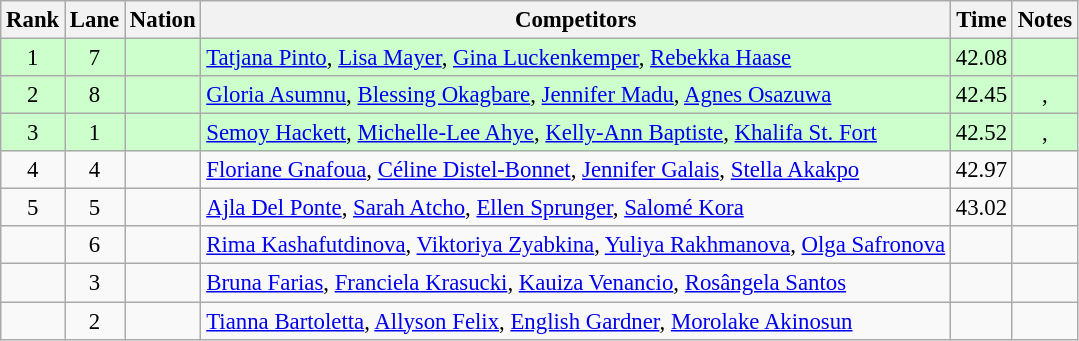<table class="wikitable sortable" style="text-align:center; font-size:95%;">
<tr>
<th>Rank</th>
<th>Lane</th>
<th>Nation</th>
<th class=unsortable>Competitors</th>
<th>Time</th>
<th class=unsortable>Notes</th>
</tr>
<tr style="background:#cfc;">
<td>1</td>
<td>7</td>
<td align=left></td>
<td align=left><a href='#'>Tatjana Pinto</a>, <a href='#'>Lisa Mayer</a>, <a href='#'>Gina Luckenkemper</a>, <a href='#'>Rebekka Haase</a></td>
<td>42.08</td>
<td></td>
</tr>
<tr style="background:#cfc;">
<td>2</td>
<td>8</td>
<td align=left></td>
<td align=left><a href='#'>Gloria Asumnu</a>, <a href='#'>Blessing Okagbare</a>, <a href='#'>Jennifer Madu</a>, <a href='#'>Agnes Osazuwa</a></td>
<td>42.45</td>
<td>, </td>
</tr>
<tr style="background:#cfc;">
<td>3</td>
<td>1</td>
<td align=left></td>
<td align=left><a href='#'>Semoy Hackett</a>, <a href='#'>Michelle-Lee Ahye</a>, <a href='#'>Kelly-Ann Baptiste</a>, <a href='#'>Khalifa St. Fort</a></td>
<td>42.52</td>
<td>, </td>
</tr>
<tr>
<td>4</td>
<td>4</td>
<td align=left></td>
<td align=left><a href='#'>Floriane Gnafoua</a>, <a href='#'>Céline Distel-Bonnet</a>, <a href='#'>Jennifer Galais</a>, <a href='#'>Stella Akakpo</a></td>
<td>42.97</td>
<td></td>
</tr>
<tr>
<td>5</td>
<td>5</td>
<td align=left></td>
<td align=left><a href='#'>Ajla Del Ponte</a>, <a href='#'>Sarah Atcho</a>, <a href='#'>Ellen Sprunger</a>, <a href='#'>Salomé Kora</a></td>
<td>43.02</td>
<td></td>
</tr>
<tr>
<td></td>
<td>6</td>
<td align=left></td>
<td align=left><a href='#'>Rima Kashafutdinova</a>, <a href='#'>Viktoriya Zyabkina</a>, <a href='#'>Yuliya Rakhmanova</a>, <a href='#'>Olga Safronova</a></td>
<td></td>
<td></td>
</tr>
<tr>
<td></td>
<td>3</td>
<td align=left></td>
<td align=left><a href='#'>Bruna Farias</a>, <a href='#'>Franciela Krasucki</a>, <a href='#'>Kauiza Venancio</a>, <a href='#'>Rosângela Santos</a></td>
<td></td>
<td></td>
</tr>
<tr>
<td></td>
<td>2</td>
<td align=left></td>
<td align=left><a href='#'>Tianna Bartoletta</a>, <a href='#'>Allyson Felix</a>, <a href='#'>English Gardner</a>, <a href='#'>Morolake Akinosun</a></td>
<td></td>
<td></td>
</tr>
</table>
